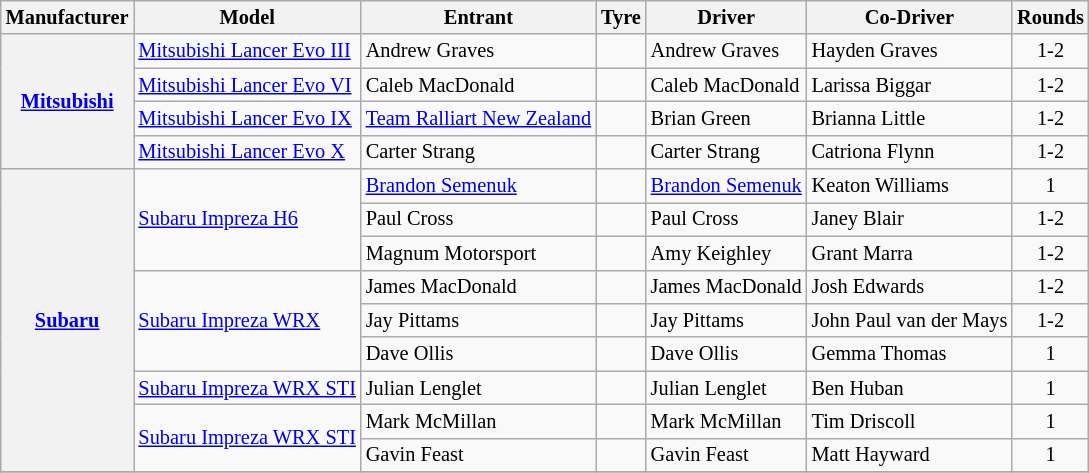<table class="wikitable" style=font-size:85%;>
<tr>
<th>Manufacturer</th>
<th>Model</th>
<th>Entrant</th>
<th>Tyre</th>
<th>Driver</th>
<th>Co-Driver</th>
<th>Rounds</th>
</tr>
<tr>
<th rowspan=4><a href='#'>Mitsubishi</a><br></th>
<td rowspan=1><a href='#'>Mitsubishi Lancer Evo III</a></td>
<td> Andrew Graves</td>
<td align=center></td>
<td> Andrew Graves</td>
<td> Hayden Graves</td>
<td align=center>1-2</td>
</tr>
<tr>
<td rowspan=1><a href='#'>Mitsubishi Lancer Evo VI</a></td>
<td> Caleb MacDonald</td>
<td align=center></td>
<td> Caleb MacDonald</td>
<td> Larissa Biggar</td>
<td align=center>1-2</td>
</tr>
<tr>
<td rowspan=1><a href='#'>Mitsubishi Lancer Evo IX</a></td>
<td> <a href='#'>Team Ralliart New Zealand</a></td>
<td align=center></td>
<td> Brian Green</td>
<td> Brianna Little</td>
<td align=center>1-2</td>
</tr>
<tr>
<td rowspan=1><a href='#'>Mitsubishi Lancer Evo X</a></td>
<td> Carter Strang</td>
<td align=center></td>
<td> Carter Strang</td>
<td> Catriona Flynn</td>
<td align=center>1-2</td>
</tr>
<tr>
<th rowspan=9><a href='#'>Subaru</a><br></th>
<td rowspan=3><a href='#'>Subaru Impreza H6</a></td>
<td> <a href='#'>Brandon Semenuk</a></td>
<td align=center></td>
<td> <a href='#'>Brandon Semenuk</a></td>
<td> Keaton Williams</td>
<td align=center>1</td>
</tr>
<tr>
<td> Paul Cross</td>
<td align=center></td>
<td> Paul Cross</td>
<td> Janey Blair</td>
<td align=center>1-2</td>
</tr>
<tr>
<td> Magnum Motorsport</td>
<td align=center></td>
<td> Amy Keighley</td>
<td> Grant Marra</td>
<td align=center>1-2</td>
</tr>
<tr>
<td rowspan=3><a href='#'>Subaru Impreza WRX</a></td>
<td> James MacDonald</td>
<td align=center></td>
<td> James MacDonald</td>
<td> Josh Edwards</td>
<td align=center>1-2</td>
</tr>
<tr>
<td> Jay Pittams</td>
<td align=center></td>
<td> Jay Pittams</td>
<td> John Paul van der Mays</td>
<td align=center>1-2</td>
</tr>
<tr>
<td> Dave Ollis</td>
<td align=center></td>
<td> Dave Ollis</td>
<td> Gemma Thomas</td>
<td align=center>1</td>
</tr>
<tr>
<td><a href='#'>Subaru Impreza WRX STI</a></td>
<td> Julian Lenglet</td>
<td align="center"></td>
<td> Julian Lenglet</td>
<td> Ben Huban</td>
<td align="center">1</td>
</tr>
<tr>
<td rowspan="2"><a href='#'>Subaru Impreza WRX STI</a></td>
<td> Mark McMillan</td>
<td align="center"></td>
<td> Mark McMillan</td>
<td> Tim Driscoll</td>
<td align="center">1</td>
</tr>
<tr>
<td> Gavin Feast</td>
<td align=center></td>
<td> Gavin Feast</td>
<td> Matt Hayward</td>
<td align=center>1</td>
</tr>
<tr>
</tr>
</table>
